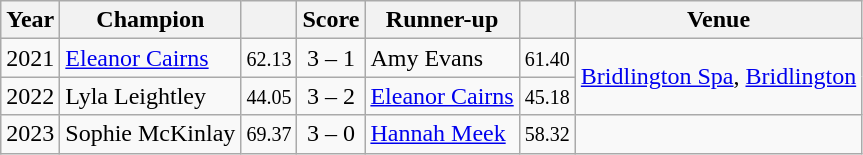<table class="wikitable sortable">
<tr>
<th>Year</th>
<th>Champion</th>
<th></th>
<th>Score</th>
<th>Runner-up</th>
<th></th>
<th>Venue</th>
</tr>
<tr>
<td>2021</td>
<td> <a href='#'>Eleanor Cairns</a></td>
<td align=center><small><span>62.13</span></small></td>
<td align=center>3 – 1</td>
<td> Amy Evans</td>
<td align=center><small><span>61.40</span></small></td>
<td rowspan=2><a href='#'>Bridlington Spa</a>, <a href='#'>Bridlington</a></td>
</tr>
<tr>
<td>2022</td>
<td> Lyla Leightley</td>
<td align=center><small><span>44.05</span></small></td>
<td align=center>3 – 2</td>
<td> <a href='#'>Eleanor Cairns</a></td>
<td align=center><small><span>45.18</span></small></td>
</tr>
<tr>
<td>2023</td>
<td> Sophie McKinlay</td>
<td align=center><small><span>69.37</span></small></td>
<td align=center>3 – 0</td>
<td> <a href='#'>Hannah Meek</a></td>
<td align=center><small><span>58.32</span></small></td>
</tr>
</table>
